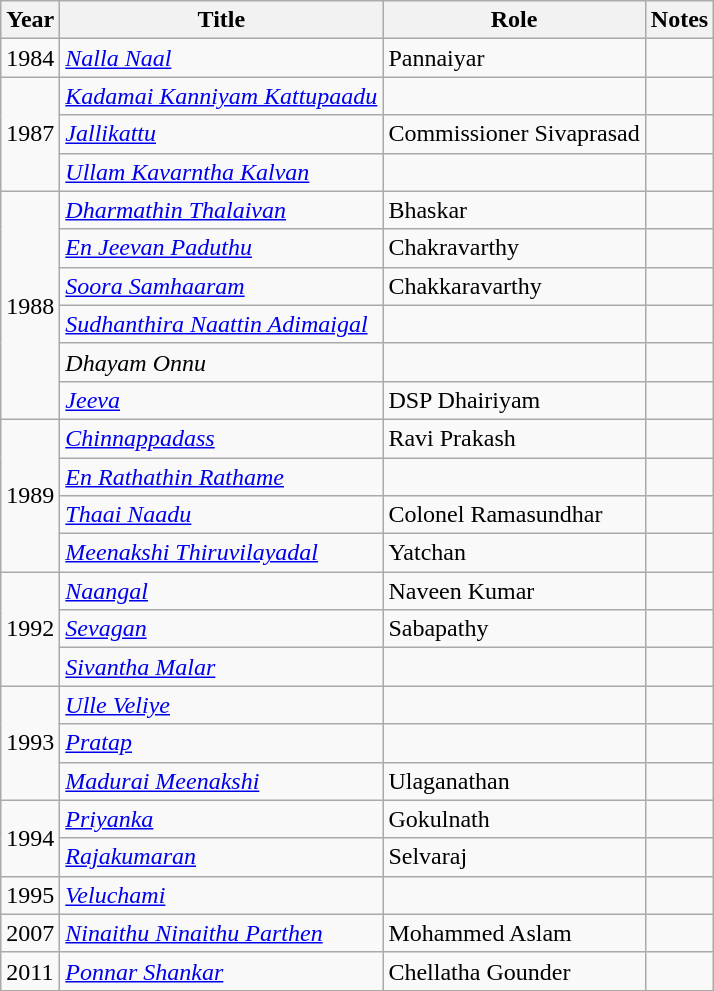<table class="wikitable sortable">
<tr>
<th>Year</th>
<th>Title</th>
<th>Role</th>
<th class="unsortable">Notes</th>
</tr>
<tr>
<td>1984</td>
<td><em><a href='#'>Nalla Naal</a></em></td>
<td>Pannaiyar</td>
<td></td>
</tr>
<tr>
<td rowspan=3>1987</td>
<td><em><a href='#'>Kadamai Kanniyam Kattupaadu</a></em></td>
<td></td>
<td></td>
</tr>
<tr>
<td><em><a href='#'>Jallikattu</a></em></td>
<td>Commissioner Sivaprasad</td>
<td></td>
</tr>
<tr>
<td><em><a href='#'>Ullam Kavarntha Kalvan</a></em></td>
<td></td>
<td></td>
</tr>
<tr>
<td rowspan=6>1988</td>
<td><em><a href='#'>Dharmathin Thalaivan</a></em></td>
<td>Bhaskar</td>
<td></td>
</tr>
<tr>
<td><em><a href='#'>En Jeevan Paduthu</a></em></td>
<td>Chakravarthy</td>
<td></td>
</tr>
<tr>
<td><em><a href='#'>Soora Samhaaram</a></em></td>
<td>Chakkaravarthy</td>
<td></td>
</tr>
<tr>
<td><em><a href='#'>Sudhanthira Naattin Adimaigal</a></em></td>
<td></td>
<td></td>
</tr>
<tr>
<td><em>Dhayam Onnu</em></td>
<td></td>
<td></td>
</tr>
<tr>
<td><em><a href='#'>Jeeva</a></em></td>
<td>DSP Dhairiyam</td>
<td></td>
</tr>
<tr>
<td rowspan=4>1989</td>
<td><em><a href='#'>Chinnappadass</a></em></td>
<td>Ravi Prakash</td>
<td></td>
</tr>
<tr>
<td><em><a href='#'>En Rathathin Rathame</a></em></td>
<td></td>
<td></td>
</tr>
<tr>
<td><em><a href='#'>Thaai Naadu</a></em></td>
<td>Colonel Ramasundhar</td>
<td></td>
</tr>
<tr>
<td><em><a href='#'>Meenakshi Thiruvilayadal</a></em></td>
<td>Yatchan</td>
<td></td>
</tr>
<tr>
<td rowspan=3>1992</td>
<td><em><a href='#'>Naangal</a></em></td>
<td>Naveen Kumar</td>
<td></td>
</tr>
<tr>
<td><em><a href='#'>Sevagan</a></em></td>
<td>Sabapathy</td>
<td></td>
</tr>
<tr>
<td><em><a href='#'>Sivantha Malar</a></em></td>
<td></td>
<td></td>
</tr>
<tr>
<td rowspan=3>1993</td>
<td><em><a href='#'>Ulle Veliye</a></em></td>
<td></td>
<td></td>
</tr>
<tr>
<td><em><a href='#'>Pratap</a></em></td>
<td></td>
<td></td>
</tr>
<tr>
<td><em><a href='#'>Madurai Meenakshi</a></em></td>
<td>Ulaganathan</td>
<td></td>
</tr>
<tr>
<td rowspan=2>1994</td>
<td><em><a href='#'>Priyanka</a></em></td>
<td>Gokulnath</td>
<td></td>
</tr>
<tr>
<td><em><a href='#'>Rajakumaran</a></em></td>
<td>Selvaraj</td>
<td></td>
</tr>
<tr>
<td>1995</td>
<td><em><a href='#'>Veluchami</a></em></td>
<td></td>
<td></td>
</tr>
<tr>
<td>2007</td>
<td><em><a href='#'>Ninaithu Ninaithu Parthen</a></em></td>
<td>Mohammed Aslam</td>
<td></td>
</tr>
<tr>
<td>2011</td>
<td><em><a href='#'>Ponnar Shankar</a></em></td>
<td>Chellatha Gounder</td>
<td></td>
</tr>
<tr>
</tr>
</table>
